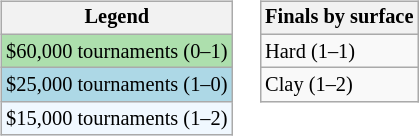<table>
<tr valign=top>
<td><br><table class="wikitable" style=font-size:85%;>
<tr>
<th>Legend</th>
</tr>
<tr style="background:#addfad;">
<td>$60,000 tournaments (0–1)</td>
</tr>
<tr style="background:lightblue;">
<td>$25,000 tournaments (1–0)</td>
</tr>
<tr style="background:#f0f8ff;">
<td>$15,000 tournaments (1–2)</td>
</tr>
</table>
</td>
<td><br><table class="wikitable" style=font-size:85%;>
<tr>
<th>Finals by surface</th>
</tr>
<tr>
<td>Hard (1–1)</td>
</tr>
<tr>
<td>Clay (1–2)</td>
</tr>
</table>
</td>
</tr>
</table>
